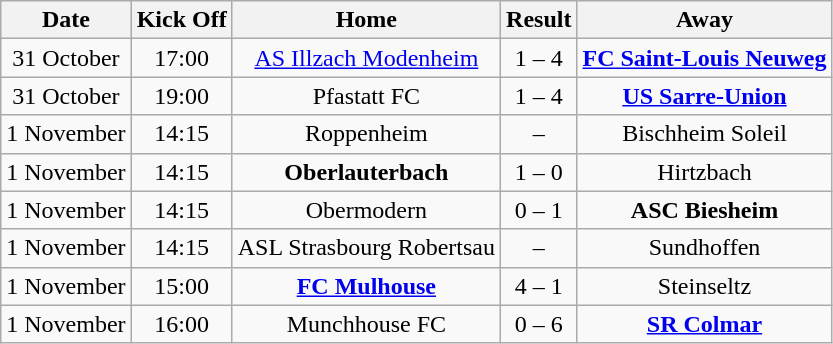<table class="wikitable" style="text-align: center">
<tr>
<th scope="col">Date</th>
<th scope="col">Kick Off</th>
<th scope="col">Home</th>
<th scope="col">Result</th>
<th scope="col">Away</th>
</tr>
<tr>
<td>31 October</td>
<td>17:00</td>
<td><a href='#'>AS Illzach Modenheim</a></td>
<td>1 – 4</td>
<td><strong><a href='#'>FC Saint-Louis Neuweg</a></strong></td>
</tr>
<tr>
<td>31 October</td>
<td>19:00</td>
<td>Pfastatt FC</td>
<td>1 – 4</td>
<td><strong><a href='#'>US Sarre-Union</a></strong></td>
</tr>
<tr>
<td>1 November</td>
<td>14:15</td>
<td>Roppenheim</td>
<td>–</td>
<td>Bischheim Soleil</td>
</tr>
<tr>
<td>1 November</td>
<td>14:15</td>
<td><strong>Oberlauterbach</strong></td>
<td>1 – 0</td>
<td>Hirtzbach</td>
</tr>
<tr>
<td>1 November</td>
<td>14:15</td>
<td>Obermodern</td>
<td>0 – 1</td>
<td><strong>ASC Biesheim</strong></td>
</tr>
<tr>
<td>1 November</td>
<td>14:15</td>
<td>ASL Strasbourg Robertsau</td>
<td>–</td>
<td>Sundhoffen</td>
</tr>
<tr>
<td>1 November</td>
<td>15:00</td>
<td><strong><a href='#'>FC Mulhouse</a></strong></td>
<td>4 – 1</td>
<td>Steinseltz</td>
</tr>
<tr>
<td>1 November</td>
<td>16:00</td>
<td>Munchhouse FC</td>
<td>0 – 6</td>
<td><strong><a href='#'>SR Colmar</a></strong></td>
</tr>
</table>
